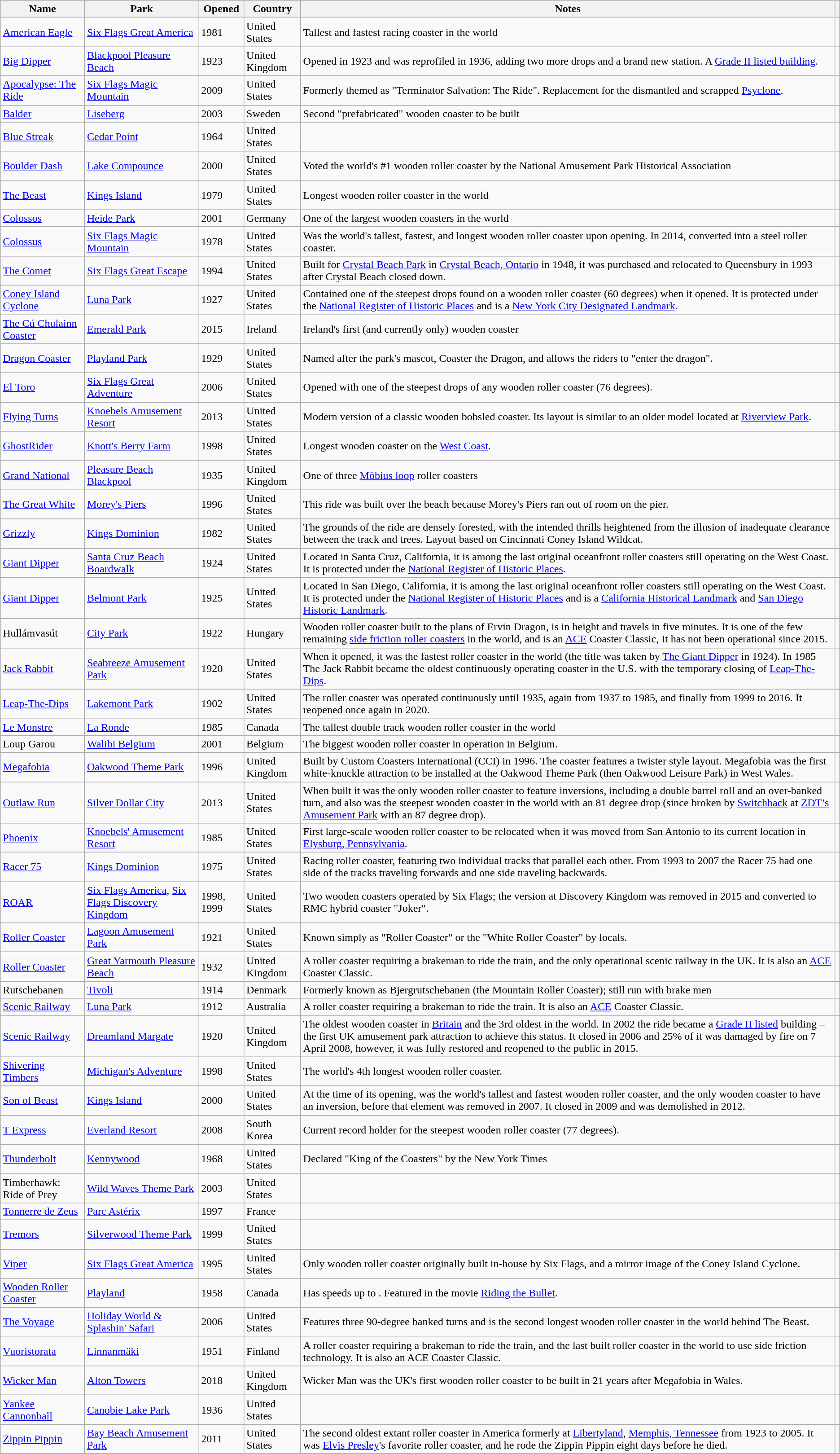<table class="wikitable sortable">
<tr>
<th>Name</th>
<th>Park</th>
<th>Opened</th>
<th>Country</th>
<th>Notes</th>
<th></th>
</tr>
<tr>
<td><a href='#'>American Eagle</a></td>
<td><a href='#'>Six Flags Great America</a></td>
<td>1981</td>
<td>United States</td>
<td>Tallest and fastest racing coaster in the world</td>
<td></td>
</tr>
<tr>
<td><a href='#'>Big Dipper</a></td>
<td><a href='#'>Blackpool Pleasure Beach</a></td>
<td>1923</td>
<td>United Kingdom</td>
<td>Opened in 1923 and was reprofiled in 1936, adding two more drops and a brand new station. A <a href='#'>Grade II listed building</a>.</td>
<td></td>
</tr>
<tr>
<td><a href='#'>Apocalypse: The Ride</a></td>
<td><a href='#'>Six Flags Magic Mountain</a></td>
<td>2009</td>
<td>United States</td>
<td>Formerly themed as "Terminator Salvation: The Ride". Replacement for the dismantled and scrapped <a href='#'>Psyclone</a>.</td>
<td></td>
</tr>
<tr>
<td><a href='#'>Balder</a></td>
<td><a href='#'>Liseberg</a></td>
<td>2003</td>
<td>Sweden</td>
<td>Second "prefabricated" wooden coaster to be built</td>
<td></td>
</tr>
<tr>
<td><a href='#'>Blue Streak</a></td>
<td><a href='#'>Cedar Point</a></td>
<td>1964</td>
<td>United States</td>
<td></td>
<td></td>
</tr>
<tr>
<td><a href='#'>Boulder Dash</a></td>
<td><a href='#'>Lake Compounce</a></td>
<td>2000</td>
<td>United States</td>
<td>Voted the world's #1 wooden roller coaster by the National Amusement Park Historical Association</td>
<td></td>
</tr>
<tr>
<td><a href='#'>The Beast</a></td>
<td><a href='#'>Kings Island</a></td>
<td>1979</td>
<td>United States</td>
<td>Longest wooden roller coaster in the world</td>
<td></td>
</tr>
<tr>
<td><a href='#'>Colossos</a></td>
<td><a href='#'>Heide Park</a></td>
<td>2001</td>
<td>Germany</td>
<td>One of the largest wooden coasters in the world</td>
<td></td>
</tr>
<tr>
<td><a href='#'>Colossus</a></td>
<td><a href='#'>Six Flags Magic Mountain</a></td>
<td>1978</td>
<td>United States</td>
<td>Was the world's tallest, fastest, and longest wooden roller coaster upon opening. In 2014, converted into a steel roller coaster.</td>
<td></td>
</tr>
<tr>
<td><a href='#'>The Comet</a></td>
<td><a href='#'>Six Flags Great Escape</a></td>
<td>1994</td>
<td>United States</td>
<td>Built for <a href='#'>Crystal Beach Park</a> in <a href='#'>Crystal Beach, Ontario</a> in 1948, it was purchased and relocated to Queensbury in 1993 after Crystal Beach closed down.</td>
<td></td>
</tr>
<tr>
<td><a href='#'>Coney Island Cyclone</a></td>
<td><a href='#'>Luna Park</a></td>
<td>1927</td>
<td>United States</td>
<td>Contained one of the steepest drops found on a wooden roller coaster (60 degrees) when it opened. It is protected under the <a href='#'>National Register of Historic Places</a> and is a <a href='#'>New York City Designated Landmark</a>.</td>
<td></td>
</tr>
<tr>
<td><a href='#'>The Cú Chulainn Coaster</a></td>
<td><a href='#'>Emerald Park</a></td>
<td>2015</td>
<td>Ireland</td>
<td>Ireland's first (and currently only) wooden coaster</td>
<td></td>
</tr>
<tr>
<td><a href='#'>Dragon Coaster</a></td>
<td><a href='#'>Playland Park</a></td>
<td>1929</td>
<td>United States</td>
<td>Named after the park's mascot, Coaster the Dragon, and allows the riders to "enter the dragon".</td>
<td></td>
</tr>
<tr>
<td><a href='#'>El Toro</a></td>
<td><a href='#'>Six Flags Great Adventure</a></td>
<td>2006</td>
<td>United States</td>
<td>Opened with one of the steepest drops of any wooden roller coaster (76 degrees).</td>
<td></td>
</tr>
<tr>
<td><a href='#'>Flying Turns</a></td>
<td><a href='#'>Knoebels Amusement Resort</a></td>
<td>2013</td>
<td>United States</td>
<td>Modern version of a classic wooden bobsled coaster. Its layout is similar to an older model located at <a href='#'>Riverview Park</a>.</td>
<td></td>
</tr>
<tr>
<td><a href='#'>GhostRider</a></td>
<td><a href='#'>Knott's Berry Farm</a></td>
<td>1998</td>
<td>United States</td>
<td>Longest wooden coaster on the <a href='#'>West Coast</a>.</td>
<td></td>
</tr>
<tr>
<td><a href='#'>Grand National</a></td>
<td><a href='#'>Pleasure Beach Blackpool</a></td>
<td>1935</td>
<td>United Kingdom</td>
<td>One of three <a href='#'>Möbius loop</a> roller coasters</td>
<td></td>
</tr>
<tr>
<td><a href='#'>The Great White</a></td>
<td><a href='#'>Morey's Piers</a></td>
<td>1996</td>
<td>United States</td>
<td>This ride was built over the beach because Morey's Piers ran out of room on the pier.</td>
<td></td>
</tr>
<tr>
<td><a href='#'>Grizzly</a></td>
<td><a href='#'>Kings Dominion</a></td>
<td>1982</td>
<td>United States</td>
<td>The grounds of the ride are densely forested, with the intended thrills heightened from the illusion of inadequate clearance between the track and trees. Layout based on Cincinnati Coney Island Wildcat.</td>
<td></td>
</tr>
<tr>
<td><a href='#'>Giant Dipper</a></td>
<td><a href='#'>Santa Cruz Beach Boardwalk</a></td>
<td>1924</td>
<td>United States</td>
<td>Located in Santa Cruz, California, it is among the last original oceanfront roller coasters still operating on the West Coast. It is protected under the <a href='#'>National Register of Historic Places</a>.</td>
<td></td>
</tr>
<tr>
<td><a href='#'>Giant Dipper</a></td>
<td><a href='#'>Belmont Park</a></td>
<td>1925</td>
<td>United States</td>
<td>Located in San Diego, California, it is among the last original oceanfront roller coasters still operating on the West Coast. It is protected under the <a href='#'>National Register of Historic Places</a> and is a <a href='#'>California Historical Landmark</a> and <a href='#'>San Diego Historic Landmark</a>.</td>
<td></td>
</tr>
<tr>
<td>Hullámvasút</td>
<td><a href='#'>City Park</a></td>
<td>1922</td>
<td>Hungary</td>
<td>Wooden roller coaster built to the plans of Ervin Dragon, is  in height and travels  in five minutes. It is one of the few remaining <a href='#'>side friction roller coasters</a> in the world, and is an <a href='#'>ACE</a> Coaster Classic, It has not been operational since 2015.</td>
<td></td>
</tr>
<tr>
<td><a href='#'>Jack Rabbit</a></td>
<td><a href='#'>Seabreeze Amusement Park</a></td>
<td>1920</td>
<td>United States</td>
<td>When it opened, it was the fastest roller coaster in the world (the title was taken by <a href='#'>The Giant Dipper</a> in 1924).  In 1985 The Jack Rabbit became the oldest continuously operating coaster in the U.S. with the temporary closing of <a href='#'>Leap-The-Dips</a>.</td>
<td></td>
</tr>
<tr>
<td><a href='#'>Leap-The-Dips</a></td>
<td><a href='#'>Lakemont Park</a></td>
<td>1902</td>
<td>United States</td>
<td>The roller coaster was operated continuously until 1935, again from 1937 to 1985, and finally from 1999 to 2016. It reopened once again in 2020.</td>
<td></td>
</tr>
<tr>
<td><a href='#'>Le Monstre</a></td>
<td><a href='#'>La Ronde</a></td>
<td>1985</td>
<td>Canada</td>
<td>The tallest double track wooden roller coaster in the world</td>
<td></td>
</tr>
<tr>
<td>Loup Garou</td>
<td><a href='#'>Walibi Belgium</a></td>
<td>2001</td>
<td>Belgium</td>
<td>The biggest wooden roller coaster in operation in Belgium.</td>
<td></td>
</tr>
<tr>
<td><a href='#'>Megafobia</a></td>
<td><a href='#'>Oakwood Theme Park</a></td>
<td>1996</td>
<td>United Kingdom</td>
<td>Built by Custom Coasters International (CCI) in 1996. The coaster features a twister style layout. Megafobia was the first white-knuckle attraction to be installed at the Oakwood Theme Park (then Oakwood Leisure Park) in West Wales.</td>
<td></td>
</tr>
<tr>
<td><a href='#'>Outlaw Run</a></td>
<td><a href='#'>Silver Dollar City</a></td>
<td>2013</td>
<td>United States</td>
<td>When built it was the only wooden roller coaster to feature inversions, including a double barrel roll and an over-banked turn, and also was the steepest wooden coaster in the world with an 81 degree drop (since broken by <a href='#'>Switchback</a> at <a href='#'>ZDT’s Amusement Park</a> with an 87 degree drop).</td>
<td></td>
</tr>
<tr>
<td><a href='#'>Phoenix</a></td>
<td><a href='#'>Knoebels' Amusement Resort</a></td>
<td>1985</td>
<td>United States</td>
<td>First large-scale wooden roller coaster to be relocated when it was moved from San Antonio to its current location in <a href='#'>Elysburg, Pennsylvania</a>.</td>
<td></td>
</tr>
<tr>
<td><a href='#'>Racer 75</a></td>
<td><a href='#'>Kings Dominion</a></td>
<td>1975</td>
<td>United States</td>
<td>Racing roller coaster, featuring two individual tracks that parallel each other. From 1993 to 2007 the Racer 75 had one side of the tracks traveling forwards and one side traveling backwards.</td>
<td></td>
</tr>
<tr>
<td><a href='#'>ROAR</a></td>
<td><a href='#'>Six Flags America</a>, <a href='#'>Six Flags Discovery Kingdom</a></td>
<td data-sort-value=1998>1998, 1999</td>
<td>United States</td>
<td>Two wooden coasters operated by Six Flags; the version at Discovery Kingdom was removed in 2015 and converted to RMC hybrid coaster "Joker".</td>
<td></td>
</tr>
<tr>
<td><a href='#'>Roller Coaster</a></td>
<td><a href='#'>Lagoon Amusement Park</a></td>
<td>1921</td>
<td>United States</td>
<td>Known simply as "Roller Coaster" or the "White Roller Coaster" by locals.</td>
<td></td>
</tr>
<tr>
<td><a href='#'>Roller Coaster</a></td>
<td><a href='#'>Great Yarmouth Pleasure Beach</a></td>
<td>1932</td>
<td>United Kingdom</td>
<td>A roller coaster requiring a brakeman to ride the train, and the only operational scenic railway in the UK. It is also an <a href='#'>ACE</a> Coaster Classic.</td>
<td></td>
</tr>
<tr>
<td>Rutschebanen</td>
<td><a href='#'>Tivoli</a></td>
<td>1914</td>
<td>Denmark</td>
<td>Formerly known as Bjergrutschebanen (the Mountain Roller Coaster); still run with brake men</td>
<td></td>
</tr>
<tr>
<td><a href='#'>Scenic Railway</a></td>
<td><a href='#'>Luna Park</a></td>
<td>1912</td>
<td>Australia</td>
<td>A roller coaster requiring a brakeman to ride the train. It is also an <a href='#'>ACE</a> Coaster Classic.</td>
<td></td>
</tr>
<tr>
<td><a href='#'>Scenic Railway</a></td>
<td><a href='#'>Dreamland Margate</a></td>
<td>1920</td>
<td>United Kingdom</td>
<td>The oldest wooden coaster in <a href='#'>Britain</a> and the 3rd oldest in the world. In 2002 the ride became a <a href='#'>Grade II listed</a> building – the first UK amusement park attraction to achieve this status. It closed in 2006 and 25% of it was damaged by fire on 7 April 2008, however, it was fully restored and reopened to the public in 2015.</td>
<td></td>
</tr>
<tr>
<td><a href='#'>Shivering Timbers</a></td>
<td><a href='#'>Michigan's Adventure</a></td>
<td>1998</td>
<td>United States</td>
<td>The world's 4th longest wooden roller coaster.</td>
<td></td>
</tr>
<tr>
<td><a href='#'>Son of Beast</a></td>
<td><a href='#'>Kings Island</a></td>
<td>2000</td>
<td>United States</td>
<td>At the time of its opening, was the world's tallest and fastest wooden roller coaster, and the only wooden coaster to have an inversion, before that element was removed in 2007. It closed in 2009 and was demolished in 2012.</td>
<td></td>
</tr>
<tr>
<td><a href='#'>T Express</a></td>
<td><a href='#'>Everland Resort</a></td>
<td>2008</td>
<td>South Korea</td>
<td>Current record holder for the steepest wooden roller coaster (77 degrees).</td>
<td></td>
</tr>
<tr>
<td><a href='#'>Thunderbolt</a></td>
<td><a href='#'>Kennywood</a></td>
<td>1968</td>
<td>United States</td>
<td>Declared "King of the Coasters" by the New York Times</td>
<td></td>
</tr>
<tr>
<td>Timberhawk: Ride of Prey</td>
<td><a href='#'>Wild Waves Theme Park</a></td>
<td>2003</td>
<td>United States</td>
<td></td>
<td></td>
</tr>
<tr>
<td><a href='#'>Tonnerre de Zeus</a></td>
<td><a href='#'>Parc Astérix</a></td>
<td>1997</td>
<td>France</td>
<td></td>
<td></td>
</tr>
<tr>
<td><a href='#'>Tremors</a></td>
<td><a href='#'>Silverwood Theme Park</a></td>
<td>1999</td>
<td>United States</td>
<td></td>
<td></td>
</tr>
<tr>
<td><a href='#'>Viper</a></td>
<td><a href='#'>Six Flags Great America</a></td>
<td>1995</td>
<td>United States</td>
<td>Only wooden roller coaster originally built in-house by Six Flags, and a mirror image of the Coney Island Cyclone.</td>
<td></td>
</tr>
<tr>
<td><a href='#'>Wooden Roller Coaster</a></td>
<td><a href='#'>Playland</a></td>
<td>1958</td>
<td>Canada</td>
<td>Has speeds up to . Featured in the movie <a href='#'>Riding the Bullet</a>.</td>
<td></td>
</tr>
<tr>
<td><a href='#'>The Voyage</a></td>
<td><a href='#'>Holiday World & Splashin' Safari</a></td>
<td>2006</td>
<td>United States</td>
<td>Features three 90-degree banked turns and is the second longest wooden roller coaster in the world behind The Beast.</td>
<td></td>
</tr>
<tr>
<td><a href='#'>Vuoristorata</a></td>
<td><a href='#'>Linnanmäki</a></td>
<td>1951</td>
<td>Finland</td>
<td>A roller coaster requiring a brakeman to ride the train, and the last built roller coaster in the world to use side friction technology. It is also an ACE Coaster Classic.</td>
<td></td>
</tr>
<tr>
<td><a href='#'>Wicker Man</a></td>
<td><a href='#'>Alton Towers</a></td>
<td>2018</td>
<td>United Kingdom</td>
<td>Wicker Man was the UK's first wooden roller coaster to be built in 21 years after Megafobia in Wales.</td>
<td></td>
</tr>
<tr>
<td><a href='#'>Yankee Cannonball</a></td>
<td><a href='#'>Canobie Lake Park</a></td>
<td>1936</td>
<td>United States</td>
<td></td>
<td></td>
</tr>
<tr>
<td><a href='#'>Zippin Pippin</a></td>
<td><a href='#'>Bay Beach Amusement Park</a></td>
<td>2011</td>
<td>United States</td>
<td>The second oldest extant roller coaster in America formerly at <a href='#'>Libertyland</a>, <a href='#'>Memphis, Tennessee</a> from 1923 to 2005. It was <a href='#'>Elvis Presley</a>'s favorite roller coaster, and he rode the Zippin Pippin eight days before he died.</td>
<td></td>
</tr>
</table>
